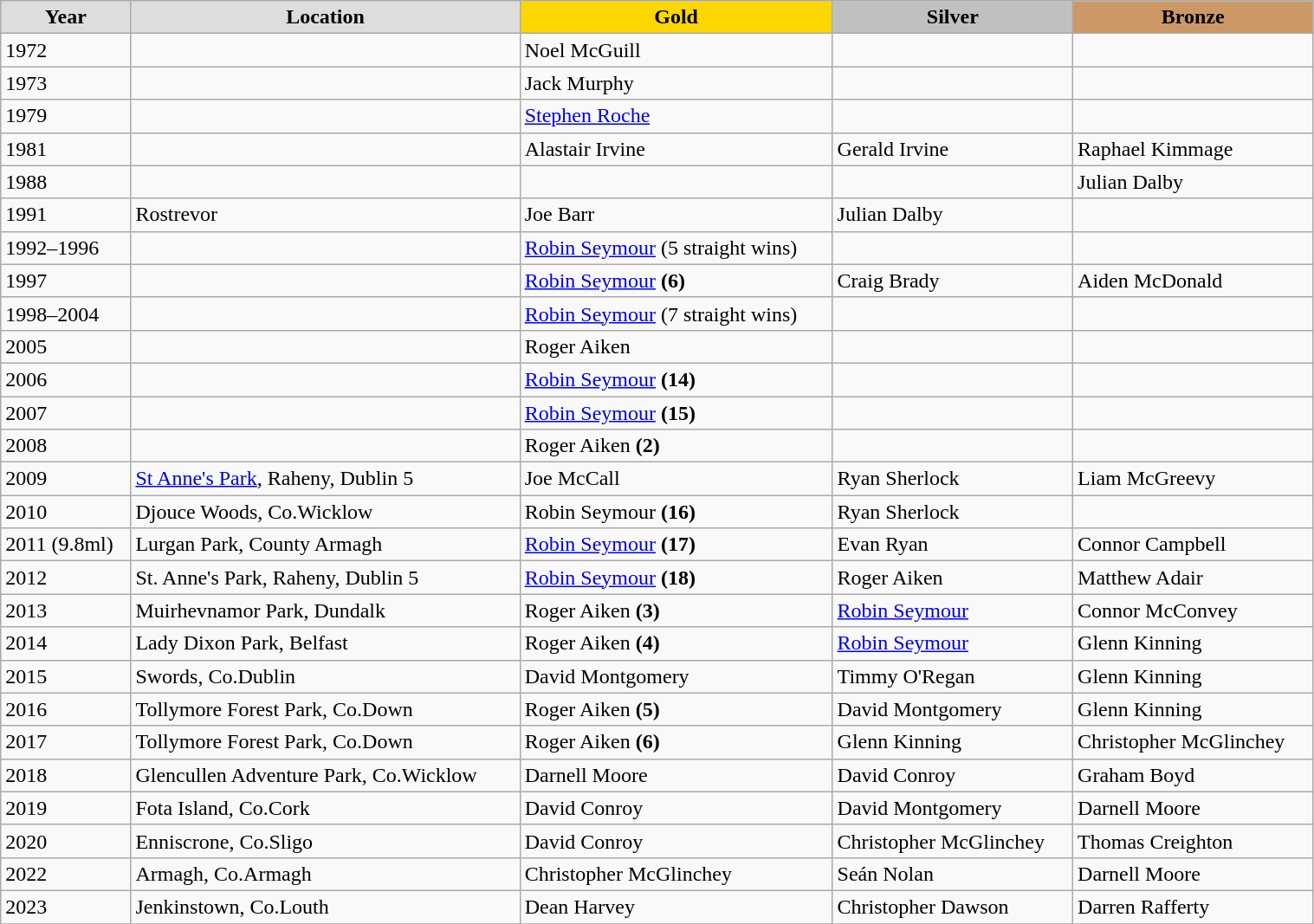<table class="wikitable" style="width: 80%; text-align:left;">
<tr>
<td style="background:#DDDDDD; font-weight:bold; text-align:center;">Year</td>
<td style="background:#DDDDDD; font-weight:bold; text-align:center;">Location</td>
<td style="background:gold; font-weight:bold; text-align:center;">Gold</td>
<td style="background:silver; font-weight:bold; text-align:center;">Silver</td>
<td style="background:#cc9966; font-weight:bold; text-align:center;">Bronze</td>
</tr>
<tr>
<td>1972</td>
<td></td>
<td>Noel McGuill</td>
<td></td>
<td></td>
</tr>
<tr>
<td>1973</td>
<td></td>
<td>Jack Murphy</td>
<td></td>
<td></td>
</tr>
<tr>
<td>1979</td>
<td></td>
<td><a href='#'>Stephen Roche</a></td>
<td></td>
<td></td>
</tr>
<tr>
<td>1981</td>
<td></td>
<td>Alastair Irvine</td>
<td>Gerald Irvine</td>
<td>Raphael Kimmage</td>
</tr>
<tr>
<td>1988</td>
<td></td>
<td></td>
<td></td>
<td>Julian Dalby</td>
</tr>
<tr>
<td>1991</td>
<td>Rostrevor</td>
<td>Joe Barr</td>
<td>Julian Dalby</td>
<td></td>
</tr>
<tr>
<td>1992–1996</td>
<td></td>
<td><a href='#'>Robin Seymour</a> (5 straight wins)</td>
<td></td>
<td></td>
</tr>
<tr>
<td>1997</td>
<td></td>
<td><a href='#'>Robin Seymour</a> <strong>(6)</strong></td>
<td>Craig Brady</td>
<td>Aiden McDonald</td>
</tr>
<tr>
<td>1998–2004</td>
<td></td>
<td><a href='#'>Robin Seymour</a> (7 straight wins)</td>
<td></td>
<td></td>
</tr>
<tr>
<td>2005</td>
<td></td>
<td>Roger Aiken</td>
<td></td>
<td></td>
</tr>
<tr>
<td>2006</td>
<td></td>
<td><a href='#'>Robin Seymour</a> <strong>(14)</strong></td>
<td></td>
<td></td>
</tr>
<tr>
<td>2007</td>
<td></td>
<td><a href='#'>Robin Seymour</a> <strong>(15)</strong></td>
<td></td>
<td></td>
</tr>
<tr>
<td>2008</td>
<td></td>
<td>Roger Aiken <strong>(2)</strong></td>
<td></td>
<td></td>
</tr>
<tr>
<td>2009</td>
<td><a href='#'>St Anne's Park</a>, Raheny, Dublin 5</td>
<td>Joe McCall</td>
<td>Ryan Sherlock</td>
<td>Liam McGreevy</td>
</tr>
<tr>
<td>2010</td>
<td>Djouce Woods, Co.Wicklow</td>
<td>Robin Seymour <strong>(16)</strong></td>
<td>Ryan Sherlock</td>
<td></td>
</tr>
<tr>
<td>2011 (9.8ml)</td>
<td>Lurgan Park, County Armagh</td>
<td><a href='#'>Robin Seymour</a> <strong>(17)</strong></td>
<td>Evan Ryan</td>
<td>Connor Campbell</td>
</tr>
<tr>
<td>2012</td>
<td>St. Anne's Park, Raheny, Dublin 5</td>
<td><a href='#'>Robin Seymour</a> <strong>(18)</strong></td>
<td>Roger Aiken</td>
<td>Matthew Adair</td>
</tr>
<tr>
<td>2013</td>
<td>Muirhevnamor Park, Dundalk</td>
<td>Roger Aiken <strong>(3)</strong></td>
<td><a href='#'>Robin Seymour</a></td>
<td>Connor McConvey</td>
</tr>
<tr>
<td>2014</td>
<td>Lady Dixon Park, Belfast</td>
<td>Roger Aiken <strong>(4)</strong></td>
<td><a href='#'>Robin Seymour</a></td>
<td>Glenn Kinning</td>
</tr>
<tr>
<td>2015</td>
<td>Swords, Co.Dublin</td>
<td>David Montgomery</td>
<td>Timmy O'Regan</td>
<td>Glenn Kinning</td>
</tr>
<tr>
<td>2016</td>
<td>Tollymore Forest Park, Co.Down</td>
<td>Roger Aiken <strong>(5)</strong></td>
<td>David Montgomery</td>
<td>Glenn Kinning</td>
</tr>
<tr>
<td>2017</td>
<td>Tollymore Forest Park, Co.Down</td>
<td>Roger Aiken <strong>(6)</strong></td>
<td>Glenn Kinning</td>
<td>Christopher McGlinchey</td>
</tr>
<tr>
<td>2018</td>
<td>Glencullen Adventure Park, Co.Wicklow</td>
<td>Darnell Moore</td>
<td>David Conroy</td>
<td>Graham Boyd</td>
</tr>
<tr>
<td>2019</td>
<td>Fota Island, Co.Cork</td>
<td>David Conroy</td>
<td>David Montgomery</td>
<td>Darnell Moore</td>
</tr>
<tr>
<td>2020</td>
<td>Enniscrone, Co.Sligo</td>
<td>David Conroy</td>
<td>Christopher McGlinchey</td>
<td>Thomas Creighton</td>
</tr>
<tr>
<td>2022</td>
<td>Armagh, Co.Armagh</td>
<td>Christopher McGlinchey</td>
<td>Seán Nolan</td>
<td>Darnell Moore</td>
</tr>
<tr>
<td>2023</td>
<td>Jenkinstown, Co.Louth</td>
<td>Dean Harvey</td>
<td>Christopher Dawson</td>
<td>Darren Rafferty</td>
</tr>
<tr>
</tr>
</table>
